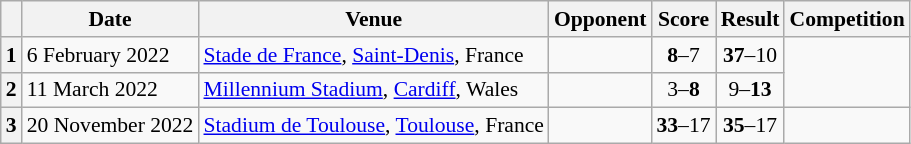<table class="wikitable plainrowheaders" style="font-size:90%;">
<tr>
<th scope=col></th>
<th scope=col data-sort-type=date>Date</th>
<th scope=col>Venue</th>
<th scope=col>Opponent</th>
<th scope=col>Score</th>
<th scope=col>Result</th>
<th scope=col>Competition</th>
</tr>
<tr>
<th scope=row>1</th>
<td>6 February 2022</td>
<td><a href='#'>Stade de France</a>, <a href='#'>Saint-Denis</a>, France</td>
<td></td>
<td align=center><strong>8</strong>–7</td>
<td align=center><strong>37</strong>–10</td>
<td rowspan=2></td>
</tr>
<tr>
<th scope=row>2</th>
<td>11 March 2022</td>
<td><a href='#'>Millennium Stadium</a>, <a href='#'>Cardiff</a>, Wales</td>
<td></td>
<td align=center>3–<strong>8</strong></td>
<td align=center>9–<strong>13</strong></td>
</tr>
<tr>
<th scope=row>3</th>
<td>20 November 2022</td>
<td><a href='#'>Stadium de Toulouse</a>, <a href='#'>Toulouse</a>, France</td>
<td></td>
<td align=center><strong>33</strong>–17</td>
<td align=center><strong>35</strong>–17</td>
<td></td>
</tr>
</table>
